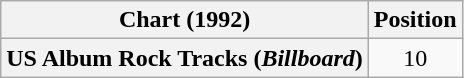<table class="wikitable plainrowheaders" style="text-align:center">
<tr>
<th>Chart (1992)</th>
<th>Position</th>
</tr>
<tr>
<th scope="row">US Album Rock Tracks (<em>Billboard</em>)</th>
<td>10</td>
</tr>
</table>
